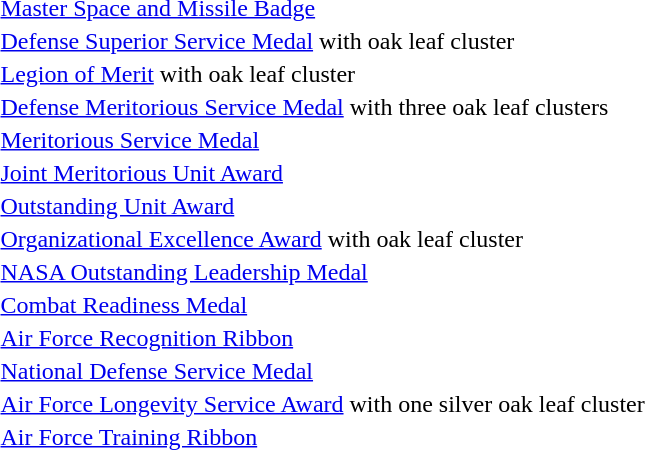<table>
<tr>
<td></td>
<td><a href='#'>Master Space and Missile Badge</a></td>
</tr>
<tr>
<td></td>
<td><a href='#'>Defense Superior Service Medal</a> with oak leaf cluster</td>
</tr>
<tr>
<td></td>
<td><a href='#'>Legion of Merit</a> with oak leaf cluster</td>
</tr>
<tr>
<td></td>
<td><a href='#'>Defense Meritorious Service Medal</a> with three oak leaf clusters</td>
</tr>
<tr>
<td></td>
<td><a href='#'>Meritorious Service Medal</a></td>
</tr>
<tr>
<td></td>
<td><a href='#'>Joint Meritorious Unit Award</a></td>
</tr>
<tr>
<td></td>
<td><a href='#'>Outstanding Unit Award</a></td>
</tr>
<tr>
<td></td>
<td><a href='#'>Organizational Excellence Award</a> with oak leaf cluster</td>
</tr>
<tr>
<td></td>
<td><a href='#'>NASA Outstanding Leadership Medal</a></td>
</tr>
<tr>
<td></td>
<td><a href='#'>Combat Readiness Medal</a></td>
</tr>
<tr>
<td></td>
<td><a href='#'>Air Force Recognition Ribbon</a></td>
</tr>
<tr>
<td></td>
<td><a href='#'>National Defense Service Medal</a></td>
</tr>
<tr>
<td></td>
<td><a href='#'>Air Force Longevity Service Award</a> with one silver oak leaf cluster</td>
</tr>
<tr>
<td></td>
<td><a href='#'>Air Force Training Ribbon</a></td>
</tr>
</table>
